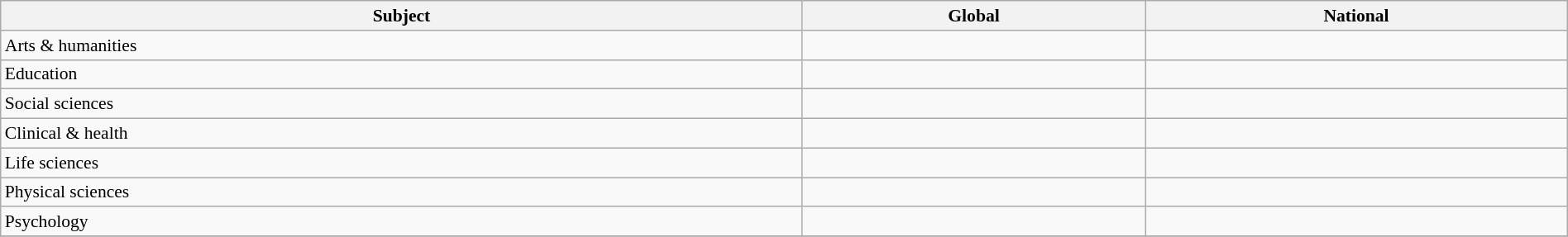<table class="wikitable sortable" style="width: 100%; font-size: 90%">
<tr>
<th>Subject</th>
<th>Global</th>
<th>National</th>
</tr>
<tr>
<td>Arts & humanities</td>
<td data-sort-value="251–300"></td>
<td data-sort-value="21–27"></td>
</tr>
<tr>
<td>Education</td>
<td data-sort-value="501–600"></td>
<td data-sort-value="27"></td>
</tr>
<tr>
<td>Social sciences</td>
<td data-sort-value="201–250"></td>
<td data-sort-value="14–17"></td>
</tr>
<tr>
<td>Clinical & health</td>
<td data-sort-value="301–400"></td>
<td data-sort-value="21–25"></td>
</tr>
<tr>
<td>Life sciences</td>
<td data-sort-value="201–250"></td>
<td data-sort-value="20–25"></td>
</tr>
<tr>
<td>Physical sciences</td>
<td data-sort-value="151–175"></td>
<td data-sort-value="12–15"></td>
</tr>
<tr>
<td>Psychology</td>
<td data-sort-value="201–250"></td>
<td data-sort-value="20–23"></td>
</tr>
<tr>
</tr>
</table>
